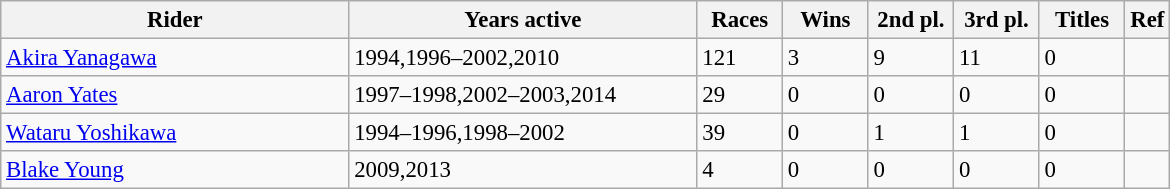<table class="wikitable" style="font-size:95%;">
<tr>
<th width="225">Rider</th>
<th width="225">Years active</th>
<th width="50">Races</th>
<th width="50">Wins</th>
<th width="50">2nd pl.</th>
<th width="50">3rd pl.</th>
<th width="50">Titles</th>
<th>Ref</th>
</tr>
<tr>
<td> <a href='#'>Akira Yanagawa</a></td>
<td>1994,1996–2002,2010</td>
<td>121</td>
<td>3</td>
<td>9</td>
<td>11</td>
<td>0</td>
<td></td>
</tr>
<tr>
<td> <a href='#'>Aaron Yates</a></td>
<td>1997–1998,2002–2003,2014</td>
<td>29</td>
<td>0</td>
<td>0</td>
<td>0</td>
<td>0</td>
<td></td>
</tr>
<tr>
<td> <a href='#'>Wataru Yoshikawa</a></td>
<td>1994–1996,1998–2002</td>
<td>39</td>
<td>0</td>
<td>1</td>
<td>1</td>
<td>0</td>
<td></td>
</tr>
<tr>
<td> <a href='#'>Blake Young</a></td>
<td>2009,2013</td>
<td>4</td>
<td>0</td>
<td>0</td>
<td>0</td>
<td>0</td>
<td></td>
</tr>
</table>
